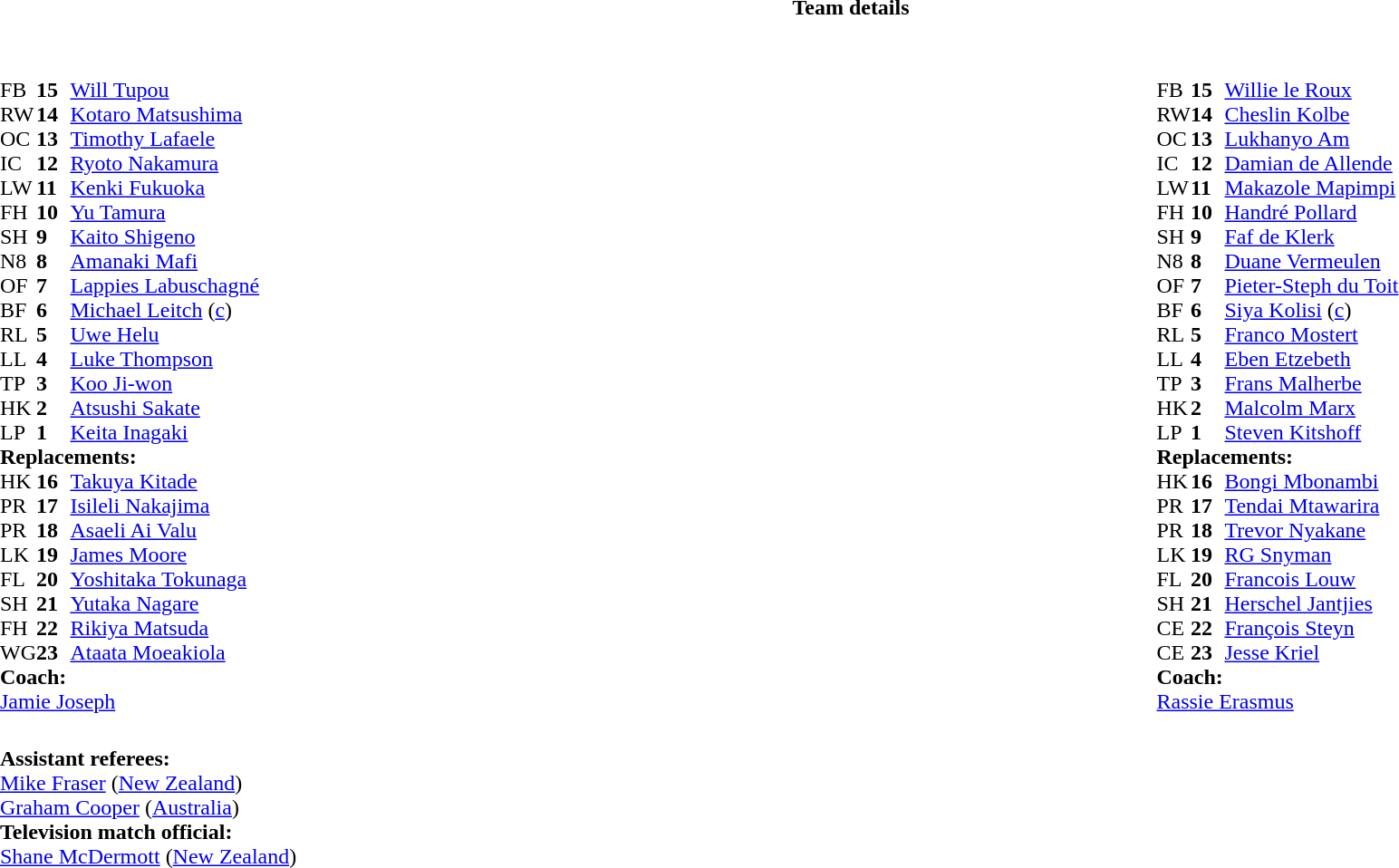<table border="0" style="width:100%" class="collapsible collapsed">
<tr>
<th>Team details</th>
</tr>
<tr>
<td><br><table style="width:100%">
<tr>
<td style="vertical-align:top; width:50%"><br><table cellspacing="0" cellpadding="0">
<tr>
<th width="25"></th>
<th width="25"></th>
</tr>
<tr>
<td>FB</td>
<td><strong>15</strong></td>
<td><a href='#'>Will Tupou</a></td>
</tr>
<tr>
<td>RW</td>
<td><strong>14</strong></td>
<td><a href='#'>Kotaro Matsushima</a></td>
</tr>
<tr>
<td>OC</td>
<td><strong>13</strong></td>
<td><a href='#'>Timothy Lafaele</a></td>
</tr>
<tr>
<td>IC</td>
<td><strong>12</strong></td>
<td><a href='#'>Ryoto Nakamura</a></td>
</tr>
<tr>
<td>LW</td>
<td><strong>11</strong></td>
<td><a href='#'>Kenki Fukuoka</a></td>
<td></td>
<td></td>
</tr>
<tr>
<td>FH</td>
<td><strong>10</strong></td>
<td><a href='#'>Yu Tamura</a></td>
</tr>
<tr>
<td>SH</td>
<td><strong>9</strong></td>
<td><a href='#'>Kaito Shigeno</a></td>
<td></td>
<td></td>
</tr>
<tr>
<td>N8</td>
<td><strong>8</strong></td>
<td><a href='#'>Amanaki Mafi</a></td>
<td></td>
<td></td>
</tr>
<tr>
<td>OF</td>
<td><strong>7</strong></td>
<td><a href='#'>Lappies Labuschagné</a></td>
</tr>
<tr>
<td>BF</td>
<td><strong>6</strong></td>
<td><a href='#'>Michael Leitch</a> (<a href='#'>c</a>)</td>
</tr>
<tr>
<td>RL</td>
<td><strong>5</strong></td>
<td><a href='#'>Uwe Helu</a></td>
<td></td>
<td></td>
</tr>
<tr>
<td>LL</td>
<td><strong>4</strong></td>
<td><a href='#'>Luke Thompson</a></td>
</tr>
<tr>
<td>TP</td>
<td><strong>3</strong></td>
<td><a href='#'>Koo Ji-won</a></td>
<td></td>
<td></td>
</tr>
<tr>
<td>HK</td>
<td><strong>2</strong></td>
<td><a href='#'>Atsushi Sakate</a></td>
<td></td>
<td></td>
</tr>
<tr>
<td>LP</td>
<td><strong>1</strong></td>
<td><a href='#'>Keita Inagaki</a></td>
<td></td>
<td></td>
</tr>
<tr>
<td colspan=3><strong>Replacements:</strong></td>
</tr>
<tr>
<td>HK</td>
<td><strong>16</strong></td>
<td><a href='#'>Takuya Kitade</a></td>
<td></td>
<td></td>
</tr>
<tr>
<td>PR</td>
<td><strong>17</strong></td>
<td><a href='#'>Isileli Nakajima</a></td>
<td></td>
<td></td>
</tr>
<tr>
<td>PR</td>
<td><strong>18</strong></td>
<td><a href='#'>Asaeli Ai Valu</a></td>
<td></td>
<td></td>
</tr>
<tr>
<td>LK</td>
<td><strong>19</strong></td>
<td><a href='#'>James Moore</a></td>
<td></td>
<td></td>
</tr>
<tr>
<td>FL</td>
<td><strong>20</strong></td>
<td><a href='#'>Yoshitaka Tokunaga</a></td>
<td></td>
<td></td>
</tr>
<tr>
<td>SH</td>
<td><strong>21</strong></td>
<td><a href='#'>Yutaka Nagare</a></td>
<td></td>
<td></td>
</tr>
<tr>
<td>FH</td>
<td><strong>22</strong></td>
<td><a href='#'>Rikiya Matsuda</a></td>
<td></td>
<td></td>
<td></td>
<td></td>
</tr>
<tr>
<td>WG</td>
<td><strong>23</strong></td>
<td><a href='#'>Ataata Moeakiola</a></td>
<td></td>
<td></td>
<td></td>
<td></td>
</tr>
<tr>
<td colspan=3><strong>Coach:</strong></td>
</tr>
<tr>
<td colspan="4"> <a href='#'>Jamie Joseph</a></td>
</tr>
</table>
</td>
<td style="vertical-align:top; width:50%"><br><table cellspacing="0" cellpadding="0" style="margin:auto">
<tr>
<th width="25"></th>
<th width="25"></th>
</tr>
<tr>
<td>FB</td>
<td><strong>15</strong></td>
<td><a href='#'>Willie le Roux</a></td>
</tr>
<tr>
<td>RW</td>
<td><strong>14</strong></td>
<td><a href='#'>Cheslin Kolbe</a></td>
</tr>
<tr>
<td>OC</td>
<td><strong>13</strong></td>
<td><a href='#'>Lukhanyo Am</a></td>
<td></td>
<td></td>
</tr>
<tr>
<td>IC</td>
<td><strong>12</strong></td>
<td><a href='#'>Damian de Allende</a></td>
</tr>
<tr>
<td>LW</td>
<td><strong>11</strong></td>
<td><a href='#'>Makazole Mapimpi</a></td>
</tr>
<tr>
<td>FH</td>
<td><strong>10</strong></td>
<td><a href='#'>Handré Pollard</a></td>
<td></td>
<td></td>
</tr>
<tr>
<td>SH</td>
<td><strong>9</strong></td>
<td><a href='#'>Faf de Klerk</a></td>
<td></td>
<td></td>
</tr>
<tr>
<td>N8</td>
<td><strong>8</strong></td>
<td><a href='#'>Duane Vermeulen</a></td>
</tr>
<tr>
<td>OF</td>
<td><strong>7</strong></td>
<td><a href='#'>Pieter-Steph du Toit</a></td>
</tr>
<tr>
<td>BF</td>
<td><strong>6</strong></td>
<td><a href='#'>Siya Kolisi</a> (<a href='#'>c</a>)</td>
<td></td>
<td></td>
</tr>
<tr>
<td>RL</td>
<td><strong>5</strong></td>
<td><a href='#'>Franco Mostert</a></td>
</tr>
<tr>
<td>LL</td>
<td><strong>4</strong></td>
<td><a href='#'>Eben Etzebeth</a></td>
<td></td>
<td></td>
</tr>
<tr>
<td>TP</td>
<td><strong>3</strong></td>
<td><a href='#'>Frans Malherbe</a></td>
<td></td>
<td></td>
<td></td>
<td></td>
</tr>
<tr>
<td>HK</td>
<td><strong>2</strong></td>
<td><a href='#'>Malcolm Marx</a></td>
<td></td>
<td></td>
</tr>
<tr>
<td>LP</td>
<td><strong>1</strong></td>
<td><a href='#'>Steven Kitshoff</a></td>
<td></td>
<td></td>
</tr>
<tr>
<td colspan=3><strong>Replacements:</strong></td>
</tr>
<tr>
<td>HK</td>
<td><strong>16</strong></td>
<td><a href='#'>Bongi Mbonambi</a></td>
<td></td>
<td></td>
</tr>
<tr>
<td>PR</td>
<td><strong>17</strong></td>
<td><a href='#'>Tendai Mtawarira</a></td>
<td></td>
<td></td>
</tr>
<tr>
<td>PR</td>
<td><strong>18</strong></td>
<td><a href='#'>Trevor Nyakane</a></td>
<td></td>
<td></td>
<td></td>
<td></td>
</tr>
<tr>
<td>LK</td>
<td><strong>19</strong></td>
<td><a href='#'>RG Snyman</a></td>
<td></td>
<td></td>
</tr>
<tr>
<td>FL</td>
<td><strong>20</strong></td>
<td><a href='#'>Francois Louw</a></td>
<td></td>
<td></td>
</tr>
<tr>
<td>SH</td>
<td><strong>21</strong></td>
<td><a href='#'>Herschel Jantjies</a></td>
<td></td>
<td></td>
</tr>
<tr>
<td>CE</td>
<td><strong>22</strong></td>
<td><a href='#'>François Steyn</a></td>
<td></td>
<td></td>
</tr>
<tr>
<td>CE</td>
<td><strong>23</strong></td>
<td><a href='#'>Jesse Kriel</a></td>
<td></td>
<td></td>
</tr>
<tr>
<td colspan=3><strong>Coach:</strong></td>
</tr>
<tr>
<td colspan="4"> <a href='#'>Rassie Erasmus</a></td>
</tr>
</table>
</td>
</tr>
</table>
<table style="width:50%">
<tr>
<td><br><strong>Assistant referees:</strong>
<br><a href='#'>Mike Fraser</a> (<a href='#'>New Zealand</a>)
<br><a href='#'>Graham Cooper</a> (<a href='#'>Australia</a>)
<br><strong>Television match official:</strong>
<br><a href='#'>Shane McDermott</a> (<a href='#'>New Zealand</a>)</td>
</tr>
</table>
</td>
</tr>
</table>
